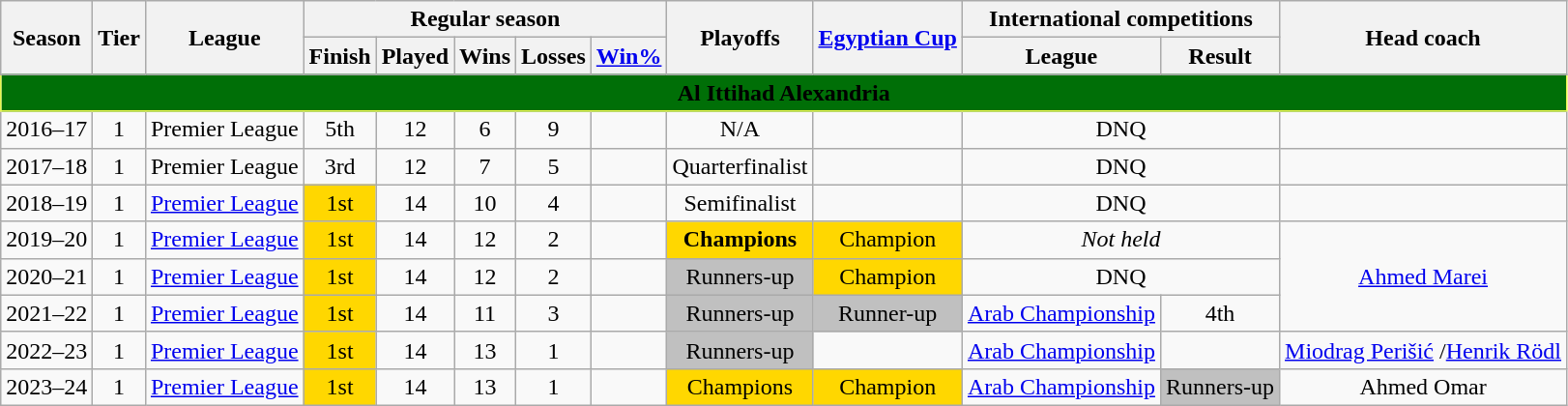<table class="wikitable plainrowheaders" style="text-align:center; font-size:100%" summary="Season (sortable), Team, Conference, Conference finish (sortable), Division, Division finish (sortable), Wins (sortable), Losses (sortable), Win% (sortable), GB (sortable), Playoffs, Awards and Head coach">
<tr>
<th scope="col" rowspan=2>Season</th>
<th scope="col" rowspan=2>Tier</th>
<th scope="col" rowspan=2>League</th>
<th scope="col" colspan=5>Regular season</th>
<th scope="col" rowspan=2>Playoffs</th>
<th scope="col" rowspan=2><a href='#'>Egyptian Cup</a></th>
<th scope="col" colspan=2>International competitions</th>
<th scope="col" rowspan=2>Head coach</th>
</tr>
<tr>
<th scope="col">Finish</th>
<th scope="col">Played</th>
<th scope="col">Wins</th>
<th scope="col">Losses</th>
<th scope="col"><a href='#'>Win%</a></th>
<th scope="col">League</th>
<th scope="col">Result</th>
</tr>
<tr class="sortbottom">
<td colspan="13" class="unsortable" align="center" style="border:1.5px solid #E9F750; background-color:#006F07"><span><strong>Al Ittihad Alexandria</strong></span></td>
</tr>
<tr>
<td>2016–17</td>
<td>1</td>
<td>Premier League</td>
<td>5th</td>
<td>12</td>
<td>6</td>
<td>9</td>
<td></td>
<td>N/A</td>
<td></td>
<td colspan=2>DNQ</td>
<td></td>
</tr>
<tr>
<td>2017–18</td>
<td>1</td>
<td>Premier League</td>
<td>3rd</td>
<td>12</td>
<td>7</td>
<td>5</td>
<td></td>
<td>Quarterfinalist</td>
<td></td>
<td colspan=2>DNQ</td>
<td></td>
</tr>
<tr>
<td>2018–19</td>
<td>1</td>
<td><a href='#'>Premier League</a></td>
<td bgcolor=gold>1st</td>
<td>14</td>
<td>10</td>
<td>4</td>
<td></td>
<td>Semifinalist</td>
<td></td>
<td colspan=2>DNQ</td>
<td></td>
</tr>
<tr>
<td>2019–20</td>
<td>1</td>
<td><a href='#'>Premier League</a></td>
<td bgcolor=gold>1st</td>
<td>14</td>
<td>12</td>
<td>2</td>
<td></td>
<td bgcolor=gold><strong>Champions</strong></td>
<td bgcolor=gold>Champion</td>
<td colspan=2><em>Not held</em></td>
<td rowspan=3><a href='#'>Ahmed Marei</a></td>
</tr>
<tr>
<td>2020–21</td>
<td>1</td>
<td><a href='#'>Premier League</a></td>
<td bgcolor=gold>1st</td>
<td>14</td>
<td>12</td>
<td>2</td>
<td></td>
<td bgcolor=silver>Runners-up</td>
<td bgcolor=gold>Champion</td>
<td colspan=2>DNQ</td>
</tr>
<tr>
<td>2021–22</td>
<td>1</td>
<td><a href='#'>Premier League</a></td>
<td bgcolor=gold>1st</td>
<td>14</td>
<td>11</td>
<td>3</td>
<td></td>
<td bgcolor=silver>Runners-up</td>
<td bgcolor=silver>Runner-up</td>
<td><a href='#'>Arab Championship</a></td>
<td>4th</td>
</tr>
<tr>
<td>2022–23</td>
<td>1</td>
<td><a href='#'>Premier League</a></td>
<td bgcolor=gold>1st</td>
<td>14</td>
<td>13</td>
<td>1</td>
<td></td>
<td bgcolor=silver>Runners-up</td>
<td></td>
<td><a href='#'>Arab Championship</a></td>
<td></td>
<td><a href='#'>Miodrag Perišić</a> /<a href='#'>Henrik Rödl</a></td>
</tr>
<tr>
<td>2023–24</td>
<td>1</td>
<td><a href='#'>Premier League</a></td>
<td bgcolor=gold>1st</td>
<td>14</td>
<td>13</td>
<td>1</td>
<td></td>
<td bgcolor=gold>Champions</td>
<td bgcolor=gold>Champion</td>
<td><a href='#'>Arab Championship</a></td>
<td bgcolor=silver>Runners-up</td>
<td>Ahmed Omar</td>
</tr>
</table>
